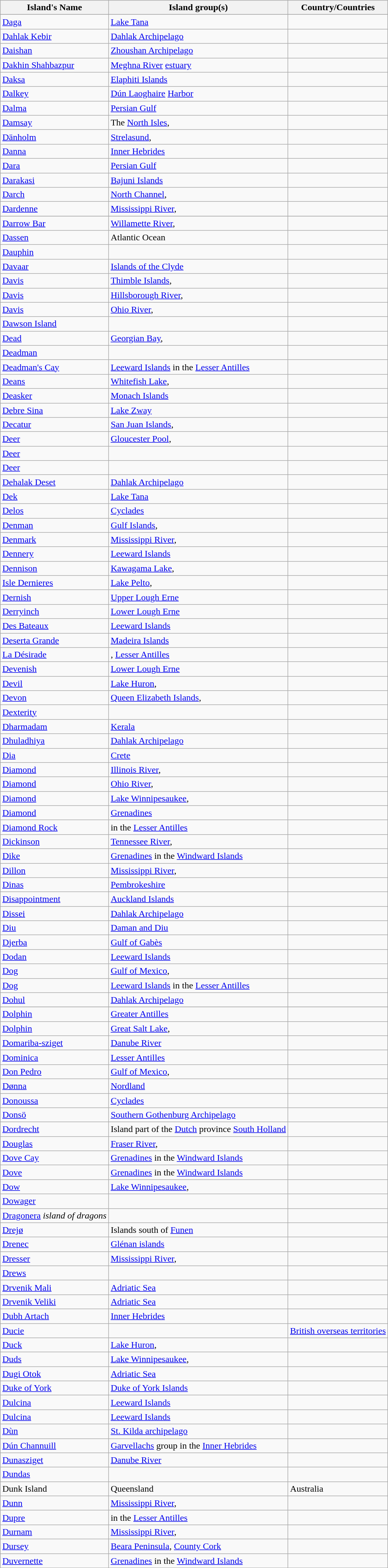<table class="wikitable">
<tr>
<th>Island's Name</th>
<th>Island group(s)</th>
<th>Country/Countries</th>
</tr>
<tr>
</tr>
<tr>
<td><a href='#'>Daga</a></td>
<td><a href='#'>Lake Tana</a></td>
<td></td>
</tr>
<tr>
<td><a href='#'>Dahlak Kebir</a></td>
<td><a href='#'>Dahlak Archipelago</a></td>
<td></td>
</tr>
<tr>
<td><a href='#'>Daishan</a></td>
<td><a href='#'>Zhoushan Archipelago</a></td>
<td></td>
</tr>
<tr>
<td><a href='#'>Dakhin Shahbazpur</a></td>
<td><a href='#'>Meghna River</a> <a href='#'>estuary</a></td>
<td></td>
</tr>
<tr>
<td><a href='#'>Daksa</a></td>
<td><a href='#'>Elaphiti Islands</a></td>
<td></td>
</tr>
<tr>
<td><a href='#'>Dalkey</a></td>
<td><a href='#'>Dún Laoghaire</a> <a href='#'>Harbor</a></td>
<td></td>
</tr>
<tr>
<td><a href='#'>Dalma</a></td>
<td><a href='#'>Persian Gulf</a></td>
<td></td>
</tr>
<tr>
<td><a href='#'>Damsay</a></td>
<td>The <a href='#'>North Isles</a>, </td>
<td></td>
</tr>
<tr>
<td><a href='#'>Dänholm</a></td>
<td><a href='#'>Strelasund</a>, </td>
<td></td>
</tr>
<tr>
<td><a href='#'>Danna</a></td>
<td><a href='#'>Inner Hebrides</a></td>
<td></td>
</tr>
<tr>
<td><a href='#'>Dara</a></td>
<td><a href='#'>Persian Gulf</a></td>
<td></td>
</tr>
<tr>
<td><a href='#'>Darakasi</a></td>
<td><a href='#'>Bajuni Islands</a></td>
<td></td>
</tr>
<tr>
<td><a href='#'>Darch</a></td>
<td><a href='#'>North Channel</a>, </td>
<td></td>
</tr>
<tr>
<td><a href='#'>Dardenne</a></td>
<td><a href='#'>Mississippi River</a>, </td>
<td></td>
</tr>
<tr |>
</tr>
<tr>
<td><a href='#'>Darrow Bar</a></td>
<td><a href='#'>Willamette River</a>, </td>
<td></td>
</tr>
<tr>
<td><a href='#'>Dassen</a></td>
<td>Atlantic Ocean</td>
<td></td>
</tr>
<tr>
<td><a href='#'>Dauphin</a></td>
<td></td>
<td></td>
</tr>
<tr>
<td><a href='#'>Davaar</a></td>
<td><a href='#'>Islands of the Clyde</a></td>
<td></td>
</tr>
<tr>
<td><a href='#'>Davis</a></td>
<td><a href='#'>Thimble Islands</a>, </td>
<td></td>
</tr>
<tr>
<td><a href='#'>Davis</a></td>
<td><a href='#'>Hillsborough River</a>, </td>
<td></td>
</tr>
<tr>
<td><a href='#'>Davis</a></td>
<td><a href='#'>Ohio River</a>, </td>
<td></td>
</tr>
<tr>
<td><a href='#'>Dawson Island</a></td>
<td></td>
<td></td>
</tr>
<tr>
<td><a href='#'>Dead</a></td>
<td><a href='#'>Georgian Bay</a>, </td>
<td></td>
</tr>
<tr>
<td><a href='#'>Deadman</a></td>
<td></td>
<td></td>
</tr>
<tr>
<td><a href='#'>Deadman's Cay</a></td>
<td><a href='#'>Leeward Islands</a> in the <a href='#'>Lesser Antilles</a></td>
<td></td>
</tr>
<tr>
<td><a href='#'>Deans</a></td>
<td><a href='#'>Whitefish Lake</a>, </td>
<td></td>
</tr>
<tr>
<td><a href='#'>Deasker</a></td>
<td><a href='#'>Monach Islands</a></td>
<td></td>
</tr>
<tr>
<td><a href='#'>Debre Sina</a></td>
<td><a href='#'>Lake Zway</a></td>
<td></td>
</tr>
<tr>
<td><a href='#'>Decatur</a></td>
<td><a href='#'>San Juan Islands</a>, </td>
<td></td>
</tr>
<tr>
<td><a href='#'>Deer</a></td>
<td><a href='#'>Gloucester Pool</a>, </td>
<td></td>
</tr>
<tr>
<td><a href='#'>Deer</a></td>
<td></td>
<td></td>
</tr>
<tr>
<td><a href='#'>Deer</a></td>
<td></td>
<td></td>
</tr>
<tr>
<td><a href='#'>Dehalak Deset</a></td>
<td><a href='#'>Dahlak Archipelago</a></td>
<td></td>
</tr>
<tr>
<td><a href='#'>Dek</a></td>
<td><a href='#'>Lake Tana</a></td>
<td></td>
</tr>
<tr>
<td><a href='#'>Delos</a></td>
<td><a href='#'>Cyclades</a></td>
<td></td>
</tr>
<tr>
<td><a href='#'>Denman</a></td>
<td><a href='#'>Gulf Islands</a>, </td>
<td></td>
</tr>
<tr>
<td><a href='#'>Denmark</a></td>
<td><a href='#'>Mississippi River</a>, </td>
<td></td>
</tr>
<tr>
<td><a href='#'>Dennery</a></td>
<td><a href='#'>Leeward Islands</a></td>
<td></td>
</tr>
<tr>
<td><a href='#'>Dennison</a></td>
<td><a href='#'>Kawagama Lake</a>, </td>
<td></td>
</tr>
<tr>
<td><a href='#'>Isle Dernieres</a></td>
<td><a href='#'>Lake Pelto</a>,</td>
<td></td>
</tr>
<tr>
<td><a href='#'>Dernish</a></td>
<td><a href='#'>Upper Lough Erne</a></td>
<td></td>
</tr>
<tr>
<td><a href='#'>Derryinch</a></td>
<td><a href='#'>Lower Lough Erne</a></td>
<td></td>
</tr>
<tr>
<td><a href='#'>Des Bateaux</a></td>
<td><a href='#'>Leeward Islands</a></td>
<td></td>
</tr>
<tr>
<td><a href='#'>Deserta Grande</a></td>
<td><a href='#'>Madeira Islands</a></td>
<td></td>
</tr>
<tr>
<td><a href='#'>La Désirade</a></td>
<td>, <a href='#'>Lesser Antilles</a></td>
<td></td>
</tr>
<tr>
<td><a href='#'>Devenish</a></td>
<td><a href='#'>Lower Lough Erne</a></td>
<td></td>
</tr>
<tr>
<td><a href='#'>Devil</a></td>
<td><a href='#'>Lake Huron</a>, </td>
<td></td>
</tr>
<tr>
<td><a href='#'>Devon</a></td>
<td><a href='#'>Queen Elizabeth Islands</a>, </td>
<td></td>
</tr>
<tr>
<td><a href='#'>Dexterity</a></td>
<td></td>
<td></td>
</tr>
<tr>
<td><a href='#'>Dharmadam</a></td>
<td><a href='#'>Kerala</a></td>
<td></td>
</tr>
<tr>
<td><a href='#'>Dhuladhiya</a></td>
<td><a href='#'>Dahlak Archipelago</a></td>
<td></td>
</tr>
<tr>
<td><a href='#'>Dia</a></td>
<td><a href='#'>Crete</a></td>
<td></td>
</tr>
<tr>
<td><a href='#'>Diamond</a></td>
<td><a href='#'>Illinois River</a>, </td>
<td></td>
</tr>
<tr>
<td><a href='#'>Diamond</a></td>
<td><a href='#'>Ohio River</a>, </td>
<td></td>
</tr>
<tr>
<td><a href='#'>Diamond</a></td>
<td><a href='#'>Lake Winnipesaukee</a>, </td>
<td></td>
</tr>
<tr>
<td><a href='#'>Diamond</a></td>
<td><a href='#'>Grenadines</a></td>
<td></td>
</tr>
<tr>
<td><a href='#'>Diamond Rock</a></td>
<td> in the <a href='#'>Lesser Antilles</a></td>
<td></td>
</tr>
<tr>
<td><a href='#'>Dickinson</a></td>
<td><a href='#'>Tennessee River</a>, </td>
<td></td>
</tr>
<tr>
<td><a href='#'>Dike</a></td>
<td><a href='#'>Grenadines</a> in the <a href='#'>Windward Islands</a></td>
<td></td>
</tr>
<tr>
<td><a href='#'>Dillon</a></td>
<td><a href='#'>Mississippi River</a>, </td>
<td></td>
</tr>
<tr>
<td><a href='#'>Dinas</a></td>
<td><a href='#'>Pembrokeshire</a></td>
<td></td>
</tr>
<tr>
<td><a href='#'>Disappointment</a></td>
<td><a href='#'>Auckland Islands</a></td>
<td></td>
</tr>
<tr>
<td><a href='#'>Dissei</a></td>
<td><a href='#'>Dahlak Archipelago</a></td>
<td></td>
</tr>
<tr>
<td><a href='#'>Diu</a></td>
<td><a href='#'>Daman and Diu</a></td>
<td></td>
</tr>
<tr>
<td><a href='#'>Djerba</a></td>
<td><a href='#'>Gulf of Gabès</a></td>
<td></td>
</tr>
<tr>
<td><a href='#'>Dodan</a></td>
<td><a href='#'>Leeward Islands</a></td>
<td></td>
</tr>
<tr>
<td><a href='#'>Dog</a></td>
<td><a href='#'>Gulf of Mexico</a>, </td>
<td></td>
</tr>
<tr>
<td><a href='#'>Dog</a></td>
<td><a href='#'>Leeward Islands</a> in the <a href='#'>Lesser Antilles</a></td>
<td></td>
</tr>
<tr>
<td><a href='#'>Dohul</a></td>
<td><a href='#'>Dahlak Archipelago</a></td>
<td></td>
</tr>
<tr>
</tr>
<tr>
</tr>
<tr>
<td><a href='#'>Dolphin</a></td>
<td><a href='#'>Greater Antilles</a></td>
<td></td>
</tr>
<tr>
<td><a href='#'>Dolphin</a></td>
<td><a href='#'>Great Salt Lake</a>, </td>
<td></td>
</tr>
<tr>
<td><a href='#'>Domariba-sziget</a></td>
<td><a href='#'>Danube River</a></td>
<td></td>
</tr>
<tr>
<td><a href='#'>Dominica</a></td>
<td><a href='#'>Lesser Antilles</a></td>
<td></td>
</tr>
<tr>
<td><a href='#'>Don Pedro</a></td>
<td><a href='#'>Gulf of Mexico</a>, </td>
<td></td>
</tr>
<tr>
<td><a href='#'>Dønna</a></td>
<td><a href='#'>Nordland</a></td>
<td></td>
</tr>
<tr>
<td><a href='#'>Donoussa</a></td>
<td><a href='#'>Cyclades</a></td>
<td></td>
</tr>
<tr>
<td><a href='#'>Donsö</a></td>
<td><a href='#'>Southern Gothenburg Archipelago</a></td>
<td></td>
</tr>
<tr>
<td><a href='#'>Dordrecht</a></td>
<td>Island part of the <a href='#'>Dutch</a> province <a href='#'>South Holland</a></td>
<td></td>
</tr>
<tr>
<td><a href='#'>Douglas</a></td>
<td><a href='#'>Fraser River</a>, </td>
<td></td>
</tr>
<tr>
<td><a href='#'>Dove Cay</a></td>
<td><a href='#'>Grenadines</a> in the <a href='#'>Windward Islands</a></td>
<td></td>
</tr>
<tr>
<td><a href='#'>Dove</a></td>
<td><a href='#'>Grenadines</a> in the <a href='#'>Windward Islands</a></td>
<td></td>
</tr>
<tr>
<td><a href='#'>Dow</a></td>
<td><a href='#'>Lake Winnipesaukee</a>, </td>
<td></td>
</tr>
<tr>
<td><a href='#'>Dowager</a></td>
<td></td>
<td></td>
</tr>
<tr>
<td><a href='#'>Dragonera</a> <em>island of dragons</em></td>
<td></td>
<td></td>
</tr>
<tr>
<td><a href='#'>Drejø</a></td>
<td>Islands south of <a href='#'>Funen</a></td>
<td></td>
</tr>
<tr>
<td><a href='#'>Drenec</a></td>
<td><a href='#'>Glénan islands</a></td>
<td></td>
</tr>
<tr>
<td><a href='#'>Dresser</a></td>
<td><a href='#'>Mississippi River</a>, </td>
<td></td>
</tr>
<tr>
<td><a href='#'>Drews</a></td>
<td></td>
<td></td>
</tr>
<tr>
<td><a href='#'>Drvenik Mali</a></td>
<td><a href='#'>Adriatic Sea</a></td>
<td></td>
</tr>
<tr>
<td><a href='#'>Drvenik Veliki</a></td>
<td><a href='#'>Adriatic Sea</a></td>
<td></td>
</tr>
<tr>
<td><a href='#'>Dubh Artach</a></td>
<td><a href='#'>Inner Hebrides</a></td>
<td></td>
</tr>
<tr>
<td><a href='#'>Ducie</a></td>
<td></td>
<td> <a href='#'>British overseas territories</a></td>
</tr>
<tr>
<td><a href='#'>Duck</a></td>
<td><a href='#'>Lake Huron</a>, </td>
<td></td>
</tr>
<tr>
<td><a href='#'>Duds</a></td>
<td><a href='#'>Lake Winnipesaukee</a>, </td>
<td></td>
</tr>
<tr>
<td><a href='#'>Dugi Otok</a></td>
<td><a href='#'>Adriatic Sea</a></td>
<td></td>
</tr>
<tr>
<td><a href='#'>Duke of York</a></td>
<td><a href='#'>Duke of York Islands</a></td>
<td></td>
</tr>
<tr>
<td><a href='#'>Dulcina</a></td>
<td><a href='#'>Leeward Islands</a></td>
<td></td>
</tr>
<tr>
<td><a href='#'>Dulcina</a></td>
<td><a href='#'>Leeward Islands</a></td>
<td></td>
</tr>
<tr>
<td><a href='#'>Dùn</a></td>
<td><a href='#'>St. Kilda archipelago</a></td>
<td></td>
</tr>
<tr>
<td><a href='#'>Dún Channuill</a></td>
<td><a href='#'>Garvellachs</a> group in the <a href='#'>Inner Hebrides</a></td>
<td></td>
</tr>
<tr>
<td><a href='#'>Dunasziget</a></td>
<td><a href='#'>Danube River</a></td>
<td></td>
</tr>
<tr>
<td><a href='#'>Dundas</a></td>
<td></td>
<td></td>
</tr>
<tr>
<td>Dunk Island</td>
<td>Queensland</td>
<td>Australia</td>
</tr>
<tr>
<td><a href='#'>Dunn</a></td>
<td><a href='#'>Mississippi River</a>, </td>
<td></td>
</tr>
<tr>
<td><a href='#'>Dupre</a></td>
<td> in the <a href='#'>Lesser Antilles</a></td>
<td></td>
</tr>
<tr>
<td><a href='#'>Durnam</a></td>
<td><a href='#'>Mississippi River</a>, </td>
<td></td>
</tr>
<tr>
<td><a href='#'>Dursey</a></td>
<td><a href='#'>Beara Peninsula</a>, <a href='#'>County Cork</a></td>
<td></td>
</tr>
<tr>
<td><a href='#'>Duvernette</a></td>
<td><a href='#'>Grenadines</a> in the <a href='#'>Windward Islands</a></td>
<td></td>
</tr>
<tr>
</tr>
</table>
